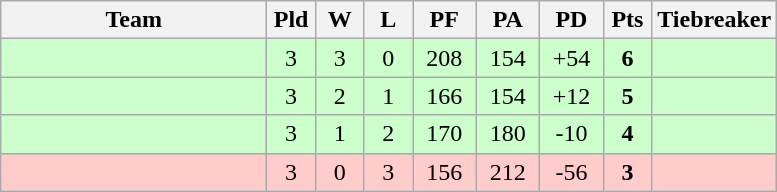<table class="wikitable" style="text-align:center;">
<tr>
<th width=170>Team</th>
<th width=25>Pld</th>
<th width=25>W</th>
<th width=25>L</th>
<th width=35>PF</th>
<th width=35>PA</th>
<th width=35>PD</th>
<th width=25>Pts</th>
<th width=50>Tiebreaker</th>
</tr>
<tr bgcolor=ccffcc>
<td align="left"></td>
<td>3</td>
<td>3</td>
<td>0</td>
<td>208</td>
<td>154</td>
<td>+54</td>
<td><strong>6</strong></td>
<td></td>
</tr>
<tr bgcolor=ccffcc>
<td align="left"></td>
<td>3</td>
<td>2</td>
<td>1</td>
<td>166</td>
<td>154</td>
<td>+12</td>
<td><strong>5</strong></td>
<td></td>
</tr>
<tr bgcolor=ccffcc>
<td align="left"></td>
<td>3</td>
<td>1</td>
<td>2</td>
<td>170</td>
<td>180</td>
<td>-10</td>
<td><strong>4</strong></td>
<td></td>
</tr>
<tr bgcolor=ffcccc>
<td align="left"></td>
<td>3</td>
<td>0</td>
<td>3</td>
<td>156</td>
<td>212</td>
<td>-56</td>
<td><strong>3</strong></td>
<td></td>
</tr>
</table>
